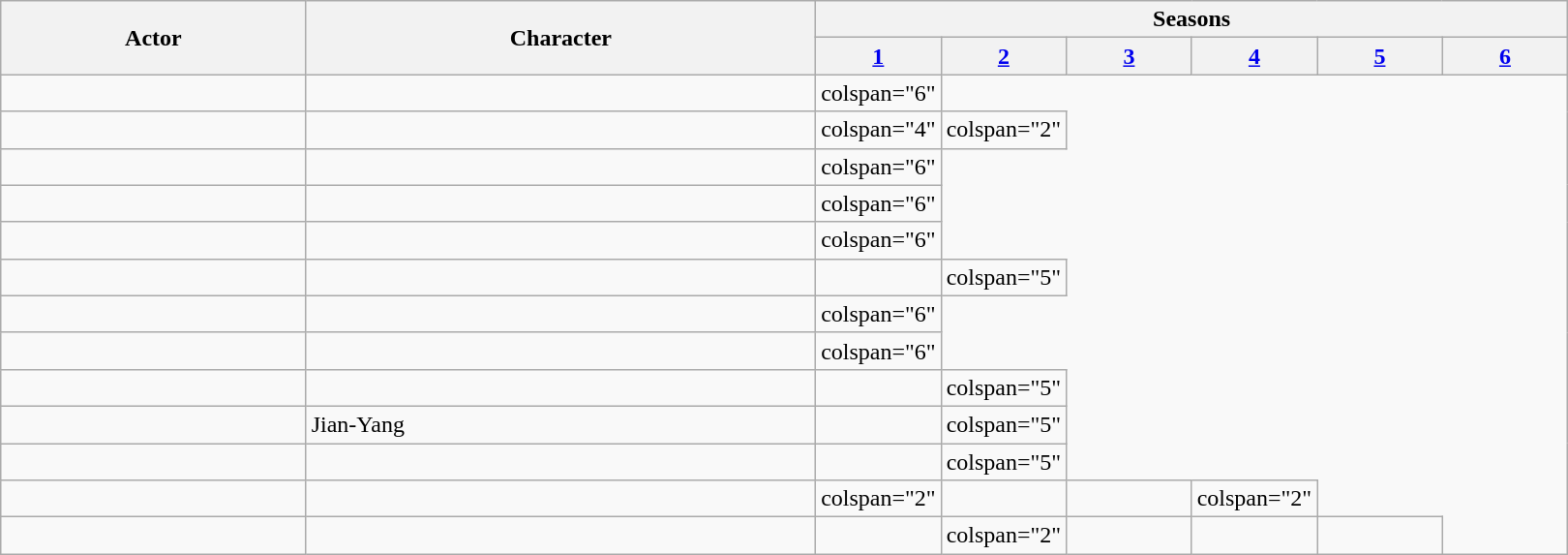<table class="wikitable plainrowheaders">
<tr>
<th scope="col" rowspan="2">Actor</th>
<th scope="col" rowspan="2">Character</th>
<th scope="col" colspan="6">Seasons</th>
</tr>
<tr>
<th scope="col" style="width:8%;"><a href='#'>1</a></th>
<th scope="col" style="width:8%;"><a href='#'>2</a></th>
<th scope="col" style="width:8%;"><a href='#'>3</a></th>
<th scope="col" style="width:8%;"><a href='#'>4</a></th>
<th scope="col" style="width:8%;"><a href='#'>5</a></th>
<th scope="col" style="width:8%;"><a href='#'>6</a></th>
</tr>
<tr>
<td scope="row"></td>
<td></td>
<td>colspan="6" </td>
</tr>
<tr>
<td scope="row"></td>
<td></td>
<td>colspan="4" </td>
<td>colspan="2" </td>
</tr>
<tr>
<td scope="row"></td>
<td></td>
<td>colspan="6" </td>
</tr>
<tr>
<td scope="row"></td>
<td></td>
<td>colspan="6" </td>
</tr>
<tr>
<td scope="row"></td>
<td></td>
<td>colspan="6" </td>
</tr>
<tr>
<td scope="row"></td>
<td></td>
<td></td>
<td>colspan="5" </td>
</tr>
<tr>
<td scope="row"></td>
<td></td>
<td>colspan="6" </td>
</tr>
<tr>
<td scope="row"></td>
<td></td>
<td>colspan="6" </td>
</tr>
<tr>
<td scope="row"></td>
<td></td>
<td></td>
<td>colspan="5" </td>
</tr>
<tr>
<td scope="row"></td>
<td>Jian-Yang</td>
<td></td>
<td>colspan="5" </td>
</tr>
<tr>
<td scope="row"></td>
<td></td>
<td></td>
<td>colspan="5" </td>
</tr>
<tr>
<td scope="row"></td>
<td></td>
<td>colspan="2" </td>
<td></td>
<td></td>
<td>colspan="2" </td>
</tr>
<tr>
<td scope="row"></td>
<td></td>
<td></td>
<td>colspan="2" </td>
<td></td>
<td></td>
<td></td>
</tr>
</table>
